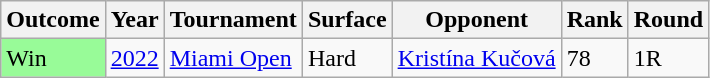<table class="wikitable" style="font-size:100%">
<tr>
<th>Outcome</th>
<th>Year</th>
<th>Tournament</th>
<th>Surface</th>
<th>Opponent</th>
<th>Rank</th>
<th>Round</th>
</tr>
<tr>
<td bgcolor=98FB98>Win</td>
<td><a href='#'>2022</a></td>
<td><a href='#'>Miami Open</a></td>
<td>Hard</td>
<td> <a href='#'>Kristína Kučová</a></td>
<td>78</td>
<td>1R</td>
</tr>
</table>
